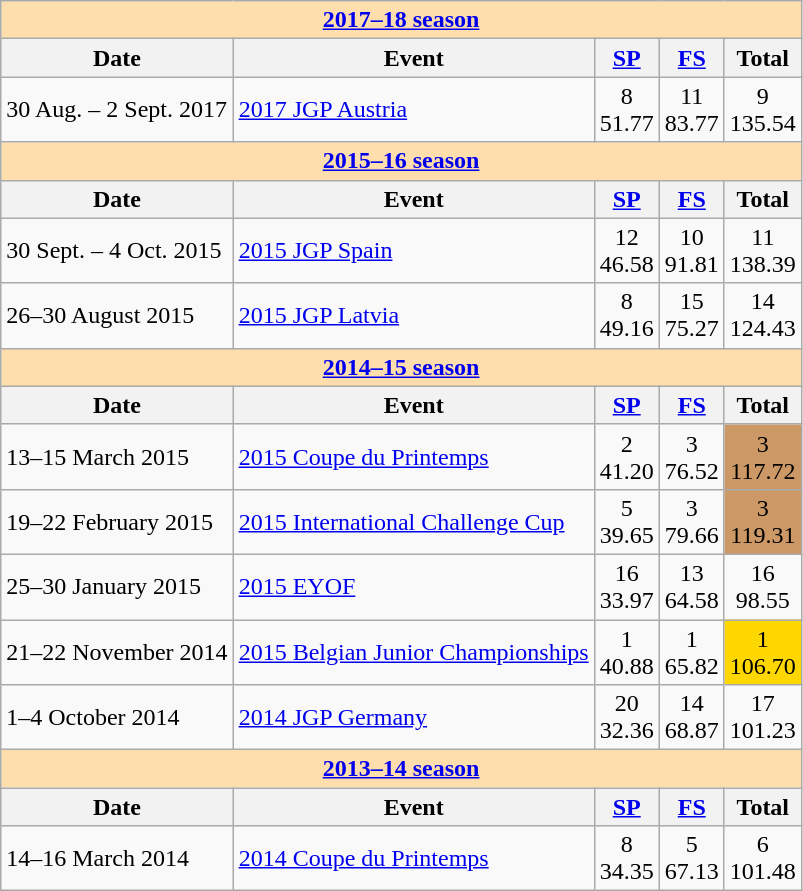<table class="wikitable">
<tr>
<td style="background-color: #ffdead; " colspan=5 align=center><a href='#'><strong>2017–18 season</strong></a></td>
</tr>
<tr>
<th>Date</th>
<th>Event</th>
<th><a href='#'>SP</a></th>
<th><a href='#'>FS</a></th>
<th>Total</th>
</tr>
<tr>
<td>30 Aug. – 2 Sept. 2017</td>
<td><a href='#'>2017 JGP Austria</a></td>
<td align=center>8 <br> 51.77</td>
<td align=center>11 <br> 83.77</td>
<td align=center>9 <br> 135.54</td>
</tr>
<tr>
<td style="background-color: #ffdead; " colspan=5 align=center><a href='#'><strong>2015–16 season</strong></a></td>
</tr>
<tr>
<th>Date</th>
<th>Event</th>
<th><a href='#'>SP</a></th>
<th><a href='#'>FS</a></th>
<th>Total</th>
</tr>
<tr>
<td>30 Sept. – 4 Oct. 2015</td>
<td><a href='#'>2015 JGP Spain</a></td>
<td align=center>12 <br> 46.58</td>
<td align=center>10 <br> 91.81</td>
<td align=center>11 <br> 138.39</td>
</tr>
<tr>
<td>26–30 August 2015</td>
<td><a href='#'>2015 JGP Latvia</a></td>
<td align=center>8 <br> 49.16</td>
<td align=center>15 <br> 75.27</td>
<td align=center>14 <br> 124.43</td>
</tr>
<tr>
<td style="background-color: #ffdead; " colspan=5 align=center><a href='#'><strong>2014–15 season</strong></a></td>
</tr>
<tr>
<th>Date</th>
<th>Event</th>
<th><a href='#'>SP</a></th>
<th><a href='#'>FS</a></th>
<th>Total</th>
</tr>
<tr>
<td>13–15 March 2015</td>
<td><a href='#'>2015 Coupe du Printemps</a></td>
<td align=center>2 <br> 41.20</td>
<td align=center>3 <br> 76.52</td>
<td align=center bgcolor=cc9966>3 <br> 117.72</td>
</tr>
<tr>
<td>19–22 February 2015</td>
<td><a href='#'>2015 International Challenge Cup</a></td>
<td align=center>5 <br> 39.65</td>
<td align=center>3 <br> 79.66</td>
<td align=center bgcolor=cc9966>3 <br> 119.31</td>
</tr>
<tr>
<td>25–30 January 2015</td>
<td><a href='#'>2015 EYOF</a></td>
<td align=center>16 <br> 33.97</td>
<td align=center>13 <br> 64.58</td>
<td align=center>16 <br> 98.55</td>
</tr>
<tr>
<td>21–22 November 2014</td>
<td><a href='#'>2015 Belgian Junior Championships</a></td>
<td align=center>1 <br> 40.88</td>
<td align=center>1 <br> 65.82</td>
<td align=center bgcolor=gold>1 <br> 106.70</td>
</tr>
<tr>
<td>1–4 October 2014</td>
<td><a href='#'>2014 JGP Germany</a></td>
<td align=center>20 <br> 32.36</td>
<td align=center>14 <br> 68.87</td>
<td align=center>17 <br> 101.23</td>
</tr>
<tr>
<td style="background-color: #ffdead; " colspan=5 align=center><a href='#'><strong>2013–14 season</strong></a></td>
</tr>
<tr>
<th>Date</th>
<th>Event</th>
<th><a href='#'>SP</a></th>
<th><a href='#'>FS</a></th>
<th>Total</th>
</tr>
<tr>
<td>14–16 March 2014</td>
<td><a href='#'>2014 Coupe du Printemps</a></td>
<td align=center>8 <br> 34.35</td>
<td align=center>5 <br> 67.13</td>
<td align=center>6 <br> 101.48</td>
</tr>
</table>
